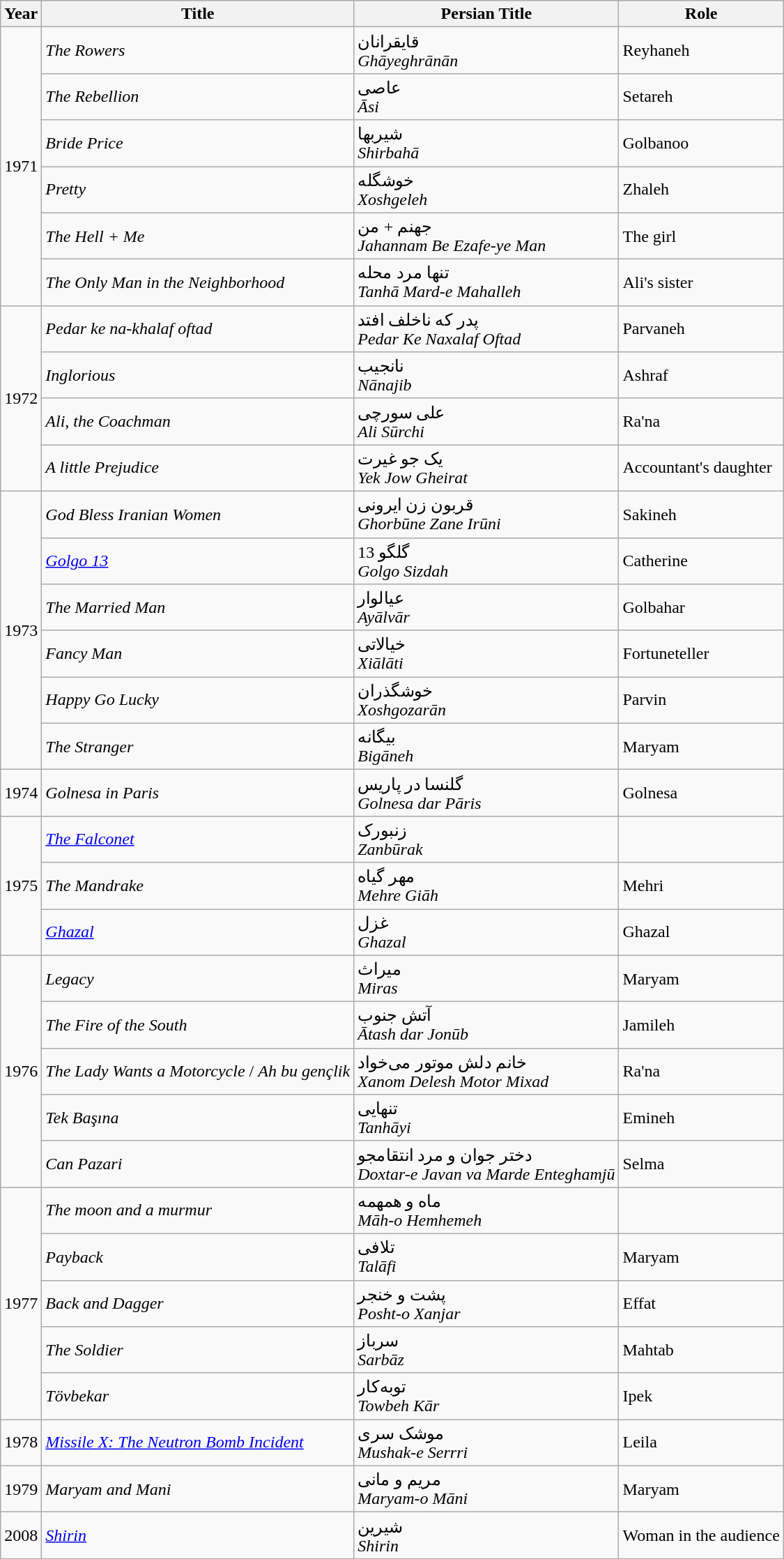<table class="wikitable">
<tr>
<th>Year</th>
<th>Title</th>
<th>Persian Title</th>
<th>Role</th>
</tr>
<tr>
<td rowspan="6">1971</td>
<td><em>The Rowers </em></td>
<td>قایقرانان <br> <em>Ghāyeghrānān</em></td>
<td>Reyhaneh</td>
</tr>
<tr>
<td><em>The Rebellion</em></td>
<td>عاصی<br> <em>Āsi</em></td>
<td>Setareh</td>
</tr>
<tr>
<td><em>Bride Price</em></td>
<td>شیربها <br> <em>Shirbahā</em></td>
<td>Golbanoo</td>
</tr>
<tr>
<td><em>Pretty</em></td>
<td>خوشگله<br> <em>Xoshgeleh</em></td>
<td>Zhaleh</td>
</tr>
<tr>
<td><em>The Hell + Me</em></td>
<td>جهنم + من <br> <em>Jahannam Be Ezafe-ye Man</em></td>
<td>The girl</td>
</tr>
<tr>
<td><em>The Only Man in the Neighborhood</em></td>
<td>تنها مرد محله<br> <em>Tanhā Mard-e Mahalleh</em></td>
<td>Ali's sister</td>
</tr>
<tr>
<td rowspan="4">1972</td>
<td><em>Pedar ke na-khalaf oftad</em></td>
<td>پدر که ناخلف افتد <br> <em>Pedar Ke Naxalaf Oftad</em></td>
<td>Parvaneh</td>
</tr>
<tr>
<td><em>Inglorious</em></td>
<td>نانجیب <br> <em>Nānajib</em></td>
<td>Ashraf</td>
</tr>
<tr>
<td><em>Ali, the Coachman</em></td>
<td>علی سورچی <br> <em>Ali Sūrchi</em></td>
<td>Ra'na</td>
</tr>
<tr>
<td><em>A little Prejudice</em></td>
<td>یک جو غیرت <br> <em>Yek Jow Gheirat</em></td>
<td>Accountant's daughter</td>
</tr>
<tr>
<td rowspan="6">1973</td>
<td><em>God Bless Iranian Women</em></td>
<td>قربون زن ایرونی<br> <em>Ghorbūne Zane Irūni</em></td>
<td>Sakineh</td>
</tr>
<tr>
<td><em><a href='#'>Golgo 13</a></em></td>
<td>گلگو 13 <br> <em>Golgo Sizdah</em></td>
<td>Catherine</td>
</tr>
<tr>
<td><em>The Married Man</em></td>
<td>عیالوار <br> <em>Ayālvār</em></td>
<td>Golbahar</td>
</tr>
<tr>
<td><em>Fancy Man</em></td>
<td>خیالاتی <br> <em>Xiālāti</em></td>
<td>Fortuneteller</td>
</tr>
<tr>
<td><em>Happy Go Lucky</em></td>
<td>خوشگذران <br> <em>Xoshgozarān</em></td>
<td>Parvin</td>
</tr>
<tr>
<td><em>The Stranger</em></td>
<td>بیگانه <br> <em>Bigāneh</em></td>
<td>Maryam</td>
</tr>
<tr>
<td>1974</td>
<td><em>Golnesa in Paris</em></td>
<td>گلنسا در پاریس <br> <em>Golnesa dar Pāris</em></td>
<td>Golnesa</td>
</tr>
<tr>
<td rowspan="3">1975</td>
<td><em><a href='#'>The Falconet</a></em></td>
<td>زنبورک <br><em>Zanbūrak</em></td>
<td></td>
</tr>
<tr>
<td><em>The Mandrake</em></td>
<td>مهر گیاه <br> <em>Mehre Giāh</em></td>
<td>Mehri</td>
</tr>
<tr>
<td><em><a href='#'>Ghazal</a></em></td>
<td>غزل <br> <em>Ghazal</em></td>
<td>Ghazal</td>
</tr>
<tr>
<td rowspan="5">1976</td>
<td><em>Legacy</em></td>
<td>میراث <br> <em>Miras</em></td>
<td>Maryam</td>
</tr>
<tr>
<td><em>The Fire of the South</em></td>
<td>آتش جنوب <br> <em>Ātash dar Jonūb</em></td>
<td>Jamileh</td>
</tr>
<tr>
<td><em>The Lady Wants a Motorcycle</em> / <em>Ah bu gençlik</em></td>
<td>خانم دلش موتور می‌خواد <br> <em>Xanom Delesh Motor Mixad</em></td>
<td>Ra'na</td>
</tr>
<tr>
<td><em>Tek Başına</em></td>
<td>تنهایی <br> <em>Tanhāyi</em></td>
<td>Emineh</td>
</tr>
<tr>
<td><em>Can Pazari</em></td>
<td>دختر جوان و مرد انتقامجو <br> <em>Doxtar-e Javan va Marde Enteghamjū</em></td>
<td>Selma</td>
</tr>
<tr>
<td rowspan="5">1977</td>
<td><em>The moon and a murmur</em></td>
<td>ماه و همهمه <br> <em>Māh-o Hemhemeh</em></td>
<td></td>
</tr>
<tr>
<td><em>Payback</em></td>
<td>تلافی <br> <em>Talāfi</em></td>
<td>Maryam</td>
</tr>
<tr>
<td><em>Back and Dagger</em></td>
<td>پشت و خنجر <br> <em>Posht-o Xanjar</em></td>
<td>Effat</td>
</tr>
<tr>
<td><em>The Soldier</em></td>
<td>سرباز <br> <em>Sarbāz</em></td>
<td>Mahtab</td>
</tr>
<tr>
<td><em>Tövbekar</em></td>
<td>توبه‌کار <br> <em>Towbeh Kār</em></td>
<td>Ipek</td>
</tr>
<tr>
<td>1978</td>
<td><em><a href='#'>Missile X: The Neutron Bomb Incident</a></em></td>
<td>موشک سری <br> <em>Mushak-e Serrri</em></td>
<td>Leila</td>
</tr>
<tr>
<td>1979</td>
<td><em>Maryam and Mani</em></td>
<td>مریم و مانی <br><em>Maryam-o Māni</em></td>
<td>Maryam</td>
</tr>
<tr>
<td>2008</td>
<td><em><a href='#'>Shirin</a></em></td>
<td>شیرین <br> <em>Shirin</em></td>
<td>Woman in the audience</td>
</tr>
</table>
